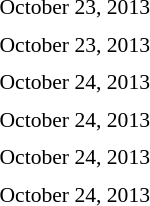<table style="font-size:90%">
<tr>
<td colspan=3>October 23, 2013</td>
</tr>
<tr>
<td width=150 align=right><strong></strong></td>
<td></td>
<td width=150></td>
</tr>
<tr>
<td colspan=3>October 23, 2013</td>
</tr>
<tr>
<td align=right><strong></strong></td>
<td></td>
<td></td>
</tr>
<tr>
<td colspan=3>October 24, 2013</td>
</tr>
<tr>
<td align=right><strong></strong></td>
<td></td>
<td></td>
</tr>
<tr>
<td colspan=3>October 24, 2013</td>
</tr>
<tr>
<td align=right><strong></strong></td>
<td></td>
<td></td>
</tr>
<tr>
<td colspan=3>October 24, 2013</td>
</tr>
<tr>
<td align=right></td>
<td></td>
<td><strong></strong></td>
</tr>
<tr>
<td colspan=3>October 24, 2013</td>
</tr>
<tr>
<td align=right><strong></strong></td>
<td></td>
<td></td>
</tr>
</table>
